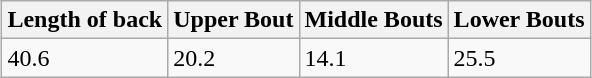<table class="wikitable" style="Margin:auto">
<tr>
<th>Length of back</th>
<th>Upper Bout</th>
<th>Middle Bouts</th>
<th>Lower Bouts</th>
</tr>
<tr>
<td>40.6</td>
<td>20.2</td>
<td>14.1</td>
<td>25.5</td>
</tr>
</table>
